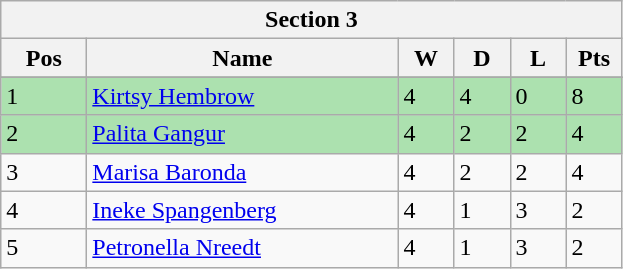<table class="wikitable">
<tr>
<th colspan="6">Section 3</th>
</tr>
<tr>
<th width=50>Pos</th>
<th width=200>Name</th>
<th width=30>W</th>
<th width=30>D</th>
<th width=30>L</th>
<th width=30>Pts</th>
</tr>
<tr>
</tr>
<tr style="background:#ACE1AF;">
<td>1</td>
<td> <a href='#'>Kirtsy Hembrow</a></td>
<td>4</td>
<td>4</td>
<td>0</td>
<td>8</td>
</tr>
<tr style="background:#ACE1AF;">
<td>2</td>
<td> <a href='#'>Palita Gangur</a></td>
<td>4</td>
<td>2</td>
<td>2</td>
<td>4</td>
</tr>
<tr>
<td>3</td>
<td> <a href='#'>Marisa Baronda</a></td>
<td>4</td>
<td>2</td>
<td>2</td>
<td>4</td>
</tr>
<tr>
<td>4</td>
<td> <a href='#'>Ineke Spangenberg</a></td>
<td>4</td>
<td>1</td>
<td>3</td>
<td>2</td>
</tr>
<tr>
<td>5</td>
<td> <a href='#'>Petronella Nreedt</a></td>
<td>4</td>
<td>1</td>
<td>3</td>
<td>2</td>
</tr>
</table>
